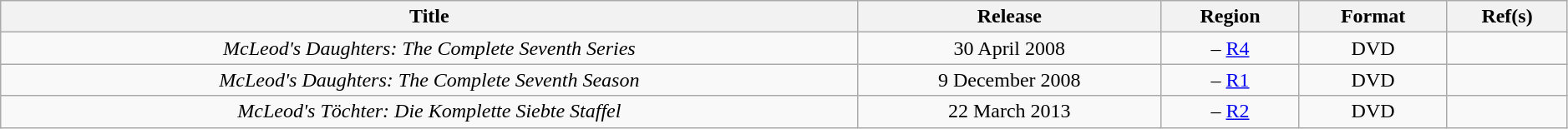<table class="wikitable" style="width:99%; text-align:center;">
<tr>
<th>Title</th>
<th>Release</th>
<th>Region</th>
<th>Format</th>
<th>Ref(s)</th>
</tr>
<tr>
<td><em>McLeod's Daughters: The Complete Seventh Series</em></td>
<td>30 April 2008</td>
<td> – <a href='#'>R4</a></td>
<td>DVD</td>
<td></td>
</tr>
<tr>
<td><em>McLeod's Daughters: The Complete Seventh Season</em></td>
<td>9 December 2008</td>
<td> – <a href='#'>R1</a></td>
<td>DVD</td>
<td></td>
</tr>
<tr>
<td><em>McLeod's Töchter: Die Komplette Siebte Staffel</em></td>
<td>22 March 2013</td>
<td> – <a href='#'>R2</a></td>
<td>DVD</td>
<td></td>
</tr>
</table>
